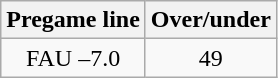<table class="wikitable">
<tr align="center">
<th style=>Pregame line</th>
<th style=>Over/under</th>
</tr>
<tr align="center">
<td>FAU –7.0</td>
<td>49</td>
</tr>
</table>
